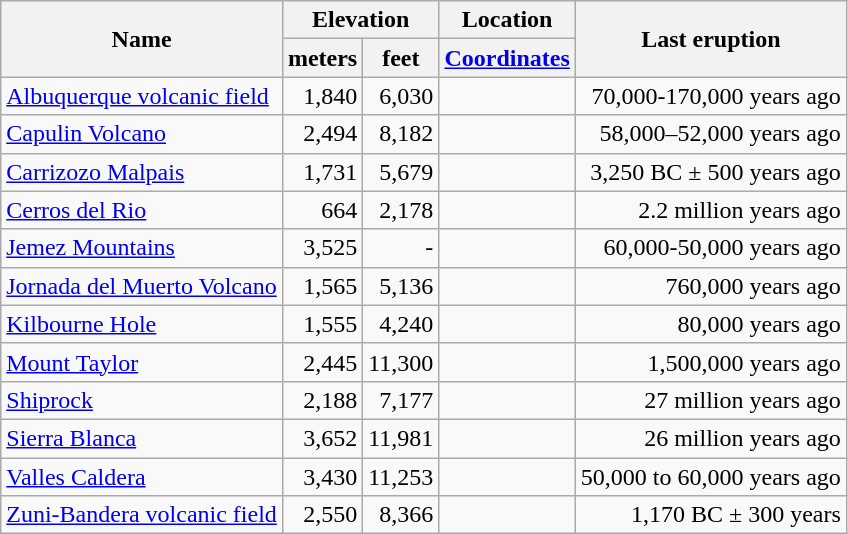<table class="wikitable sortable">
<tr>
<th rowspan="2">Name</th>
<th colspan ="2">Elevation</th>
<th>Location</th>
<th rowspan="2">Last eruption</th>
</tr>
<tr>
<th>meters</th>
<th>feet</th>
<th><a href='#'>Coordinates</a></th>
</tr>
<tr style="text-align:right;">
<td style="text-align:left;"><a href='#'>Albuquerque volcanic field</a></td>
<td>1,840</td>
<td>6,030</td>
<td></td>
<td>70,000-170,000 years ago</td>
</tr>
<tr style="text-align:right;">
<td style="text-align:left;"><a href='#'>Capulin Volcano</a></td>
<td>2,494</td>
<td>8,182</td>
<td></td>
<td>58,000–52,000 years ago</td>
</tr>
<tr style="text-align:right;">
<td style="text-align:left;"><a href='#'>Carrizozo Malpais</a></td>
<td>1,731</td>
<td>5,679</td>
<td></td>
<td>3,250 BC ± 500 years ago</td>
</tr>
<tr style="text-align:right;">
<td style="text-align:left;"><a href='#'>Cerros del Rio</a></td>
<td>664</td>
<td>2,178</td>
<td></td>
<td>2.2 million years ago</td>
</tr>
<tr style="text-align:right;">
<td style="text-align:left;"><a href='#'>Jemez Mountains</a></td>
<td>3,525</td>
<td>-</td>
<td></td>
<td>60,000-50,000 years ago</td>
</tr>
<tr style="text-align:right;">
<td style="text-align:left;"><a href='#'>Jornada del Muerto Volcano</a></td>
<td>1,565</td>
<td>5,136</td>
<td></td>
<td>760,000 years ago</td>
</tr>
<tr style="text-align:right;">
<td style="text-align:left;"><a href='#'>Kilbourne Hole</a></td>
<td>1,555</td>
<td>4,240</td>
<td></td>
<td>80,000 years ago</td>
</tr>
<tr style="text-align:right;">
<td style="text-align:left;"><a href='#'>Mount Taylor</a></td>
<td>2,445</td>
<td>11,300</td>
<td></td>
<td>1,500,000 years ago</td>
</tr>
<tr style="text-align:right;">
<td style="text-align:left;"><a href='#'>Shiprock</a></td>
<td>2,188</td>
<td>7,177</td>
<td></td>
<td>27 million years ago</td>
</tr>
<tr style="text-align:right;">
<td style="text-align:left;"><a href='#'>Sierra Blanca</a></td>
<td>3,652</td>
<td>11,981</td>
<td></td>
<td>26 million years ago</td>
</tr>
<tr style="text-align:right;">
<td style="text-align:left;"><a href='#'>Valles Caldera</a></td>
<td>3,430</td>
<td>11,253</td>
<td></td>
<td>50,000 to 60,000 years ago</td>
</tr>
<tr style="text-align:right;">
<td style="text-align:left;"><a href='#'>Zuni-Bandera volcanic field</a></td>
<td>2,550</td>
<td>8,366</td>
<td></td>
<td>1,170 BC ± 300 years</td>
</tr>
</table>
